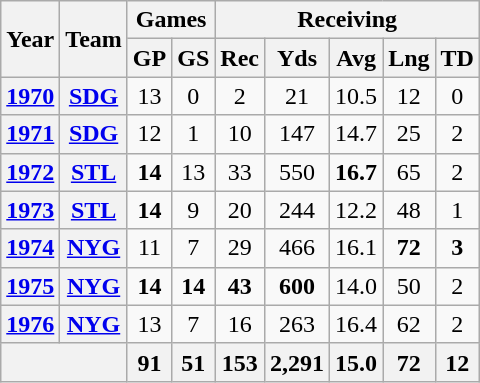<table class="wikitable" style="text-align:center">
<tr>
<th rowspan="2">Year</th>
<th rowspan="2">Team</th>
<th colspan="2">Games</th>
<th colspan="5">Receiving</th>
</tr>
<tr>
<th>GP</th>
<th>GS</th>
<th>Rec</th>
<th>Yds</th>
<th>Avg</th>
<th>Lng</th>
<th>TD</th>
</tr>
<tr>
<th><a href='#'>1970</a></th>
<th><a href='#'>SDG</a></th>
<td>13</td>
<td>0</td>
<td>2</td>
<td>21</td>
<td>10.5</td>
<td>12</td>
<td>0</td>
</tr>
<tr>
<th><a href='#'>1971</a></th>
<th><a href='#'>SDG</a></th>
<td>12</td>
<td>1</td>
<td>10</td>
<td>147</td>
<td>14.7</td>
<td>25</td>
<td>2</td>
</tr>
<tr>
<th><a href='#'>1972</a></th>
<th><a href='#'>STL</a></th>
<td><strong>14</strong></td>
<td>13</td>
<td>33</td>
<td>550</td>
<td><strong>16.7</strong></td>
<td>65</td>
<td>2</td>
</tr>
<tr>
<th><a href='#'>1973</a></th>
<th><a href='#'>STL</a></th>
<td><strong>14</strong></td>
<td>9</td>
<td>20</td>
<td>244</td>
<td>12.2</td>
<td>48</td>
<td>1</td>
</tr>
<tr>
<th><a href='#'>1974</a></th>
<th><a href='#'>NYG</a></th>
<td>11</td>
<td>7</td>
<td>29</td>
<td>466</td>
<td>16.1</td>
<td><strong>72</strong></td>
<td><strong>3</strong></td>
</tr>
<tr>
<th><a href='#'>1975</a></th>
<th><a href='#'>NYG</a></th>
<td><strong>14</strong></td>
<td><strong>14</strong></td>
<td><strong>43</strong></td>
<td><strong>600</strong></td>
<td>14.0</td>
<td>50</td>
<td>2</td>
</tr>
<tr>
<th><a href='#'>1976</a></th>
<th><a href='#'>NYG</a></th>
<td>13</td>
<td>7</td>
<td>16</td>
<td>263</td>
<td>16.4</td>
<td>62</td>
<td>2</td>
</tr>
<tr>
<th colspan="2"></th>
<th>91</th>
<th>51</th>
<th>153</th>
<th>2,291</th>
<th>15.0</th>
<th>72</th>
<th>12</th>
</tr>
</table>
